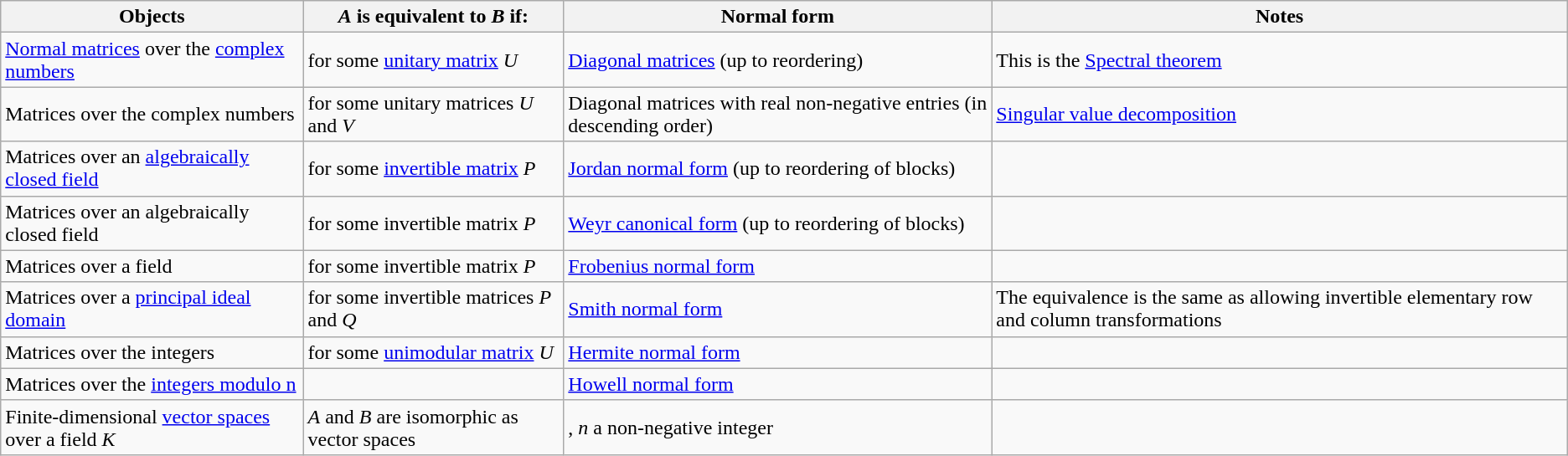<table class="wikitable">
<tr>
<th>Objects</th>
<th><em>A</em> is equivalent to <em>B</em> if:</th>
<th>Normal form</th>
<th>Notes</th>
</tr>
<tr>
<td><a href='#'>Normal matrices</a> over the <a href='#'>complex numbers</a></td>
<td> for some <a href='#'>unitary matrix</a> <em>U</em></td>
<td><a href='#'>Diagonal matrices</a> (up to reordering)</td>
<td>This is the <a href='#'>Spectral theorem</a></td>
</tr>
<tr>
<td>Matrices over the complex numbers</td>
<td> for some unitary matrices <em>U</em> and <em>V</em></td>
<td>Diagonal matrices with real non-negative entries (in descending order)</td>
<td><a href='#'>Singular value decomposition</a></td>
</tr>
<tr>
<td>Matrices over an <a href='#'>algebraically closed field</a></td>
<td> for some <a href='#'>invertible matrix</a> <em>P</em></td>
<td><a href='#'>Jordan normal form</a> (up to reordering of blocks)</td>
<td></td>
</tr>
<tr>
<td>Matrices over an algebraically closed field</td>
<td> for some invertible matrix <em>P</em></td>
<td><a href='#'>Weyr canonical form</a> (up to reordering of blocks)</td>
<td></td>
</tr>
<tr>
<td>Matrices over a field</td>
<td> for some invertible matrix <em>P</em></td>
<td><a href='#'>Frobenius normal form</a></td>
<td></td>
</tr>
<tr>
<td>Matrices over a <a href='#'>principal ideal domain</a></td>
<td> for some invertible matrices <em>P</em> and <em>Q</em></td>
<td><a href='#'>Smith normal form</a></td>
<td>The equivalence is the same as allowing invertible elementary row and column transformations</td>
</tr>
<tr>
<td>Matrices over the integers</td>
<td> for some <a href='#'>unimodular matrix</a> <em>U</em></td>
<td><a href='#'>Hermite normal form</a></td>
<td></td>
</tr>
<tr>
<td>Matrices over the <a href='#'>integers modulo n</a></td>
<td></td>
<td><a href='#'>Howell normal form</a></td>
<td></td>
</tr>
<tr>
<td>Finite-dimensional <a href='#'>vector spaces</a> over a field <em>K</em></td>
<td><em>A</em> and <em>B</em> are isomorphic as vector spaces</td>
<td>, <em>n</em> a non-negative integer</td>
<td></td>
</tr>
</table>
